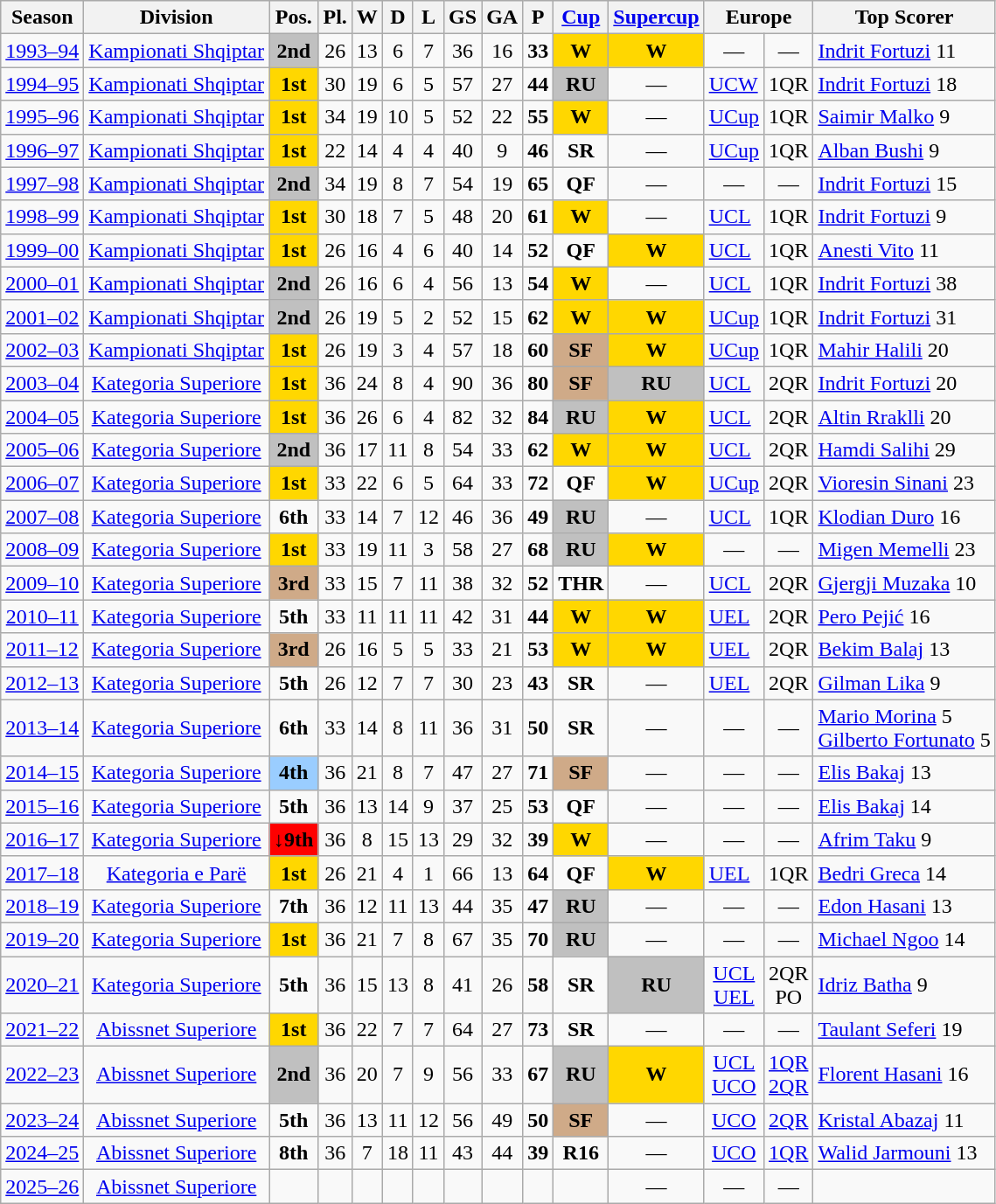<table class="wikitable mw-collapsible mw-collapsed">
<tr style="background:#efefef;">
<th>Season</th>
<th>Division</th>
<th>Pos.</th>
<th>Pl.</th>
<th>W</th>
<th>D</th>
<th>L</th>
<th>GS</th>
<th>GA</th>
<th>P</th>
<th><a href='#'>Cup</a></th>
<th><a href='#'>Supercup</a></th>
<th colspan=2>Europe</th>
<th>Top Scorer</th>
</tr>
<tr>
<td align=center><a href='#'>1993–94</a></td>
<td align=center><a href='#'>Kampionati Shqiptar</a></td>
<td style="text-align:center; background:silver;"><strong>2nd</strong></td>
<td align=center>26</td>
<td align=center>13</td>
<td align=center>6</td>
<td align=center>7</td>
<td align=center>36</td>
<td align=center>16</td>
<td align=center><strong>33</strong></td>
<td style="text-align:center; background:gold;"><strong>W</strong></td>
<td style="text-align:center; background:gold;"><strong>W</strong></td>
<td align=center>—</td>
<td align=center>—</td>
<td> <a href='#'>Indrit Fortuzi</a> 11</td>
</tr>
<tr>
<td align=center><a href='#'>1994–95</a></td>
<td align=center><a href='#'>Kampionati Shqiptar</a></td>
<td style="text-align:center; background:gold;"><strong>1st</strong></td>
<td align=center>30</td>
<td align=center>19</td>
<td align=center>6</td>
<td align=center>5</td>
<td align=center>57</td>
<td align=center>27</td>
<td align=center><strong>44</strong></td>
<td style="text-align:center; background:silver;"><strong>RU</strong></td>
<td align=center>—</td>
<td><a href='#'>UCW</a></td>
<td>1QR</td>
<td> <a href='#'>Indrit Fortuzi</a> 18</td>
</tr>
<tr>
<td align=center><a href='#'>1995–96</a></td>
<td align=center><a href='#'>Kampionati Shqiptar</a></td>
<td style="text-align:center; background:gold;"><strong>1st</strong></td>
<td align=center>34</td>
<td align=center>19</td>
<td align=center>10</td>
<td align=center>5</td>
<td align=center>52</td>
<td align=center>22</td>
<td align=center><strong>55</strong></td>
<td style="text-align:center; background:gold;"><strong>W</strong></td>
<td align=center>—</td>
<td><a href='#'>UCup</a></td>
<td>1QR</td>
<td> <a href='#'>Saimir Malko</a> 9</td>
</tr>
<tr>
<td align=center><a href='#'>1996–97</a></td>
<td align=center><a href='#'>Kampionati Shqiptar</a></td>
<td style="text-align:center; background:gold;"><strong>1st</strong></td>
<td align=center>22</td>
<td align=center>14</td>
<td align=center>4</td>
<td align=center>4</td>
<td align=center>40</td>
<td align=center>9</td>
<td align=center><strong>46</strong></td>
<td align=center><strong>SR</strong></td>
<td align=center>—</td>
<td><a href='#'>UCup</a></td>
<td>1QR</td>
<td> <a href='#'>Alban Bushi</a> 9</td>
</tr>
<tr>
<td align=center><a href='#'>1997–98</a></td>
<td align=center><a href='#'>Kampionati Shqiptar</a></td>
<td style="text-align:center; background:silver;"><strong>2nd</strong></td>
<td align=center>34</td>
<td align=center>19</td>
<td align=center>8</td>
<td align=center>7</td>
<td align=center>54</td>
<td align=center>19</td>
<td align=center><strong>65</strong></td>
<td align=center><strong>QF</strong></td>
<td align=center>—</td>
<td align=center>—</td>
<td align=center>—</td>
<td> <a href='#'>Indrit Fortuzi</a> 15</td>
</tr>
<tr>
<td align=center><a href='#'>1998–99</a></td>
<td align=center><a href='#'>Kampionati Shqiptar</a></td>
<td style="text-align:center; background:gold;"><strong>1st</strong></td>
<td align=center>30</td>
<td align=center>18</td>
<td align=center>7</td>
<td align=center>5</td>
<td align=center>48</td>
<td align=center>20</td>
<td align=center><strong>61</strong></td>
<td style="text-align:center; background:gold;"><strong>W</strong></td>
<td align=center>—</td>
<td><a href='#'>UCL</a></td>
<td>1QR</td>
<td> <a href='#'>Indrit Fortuzi</a> 9</td>
</tr>
<tr>
<td align=center><a href='#'>1999–00</a></td>
<td align=center><a href='#'>Kampionati Shqiptar</a></td>
<td style="text-align:center; background:gold;"><strong>1st</strong></td>
<td align=center>26</td>
<td align=center>16</td>
<td align=center>4</td>
<td align=center>6</td>
<td align=center>40</td>
<td align=center>14</td>
<td align=center><strong>52</strong></td>
<td align=center><strong>QF</strong></td>
<td style="text-align:center; background:gold;"><strong>W</strong></td>
<td><a href='#'>UCL</a></td>
<td>1QR</td>
<td> <a href='#'>Anesti Vito</a> 11</td>
</tr>
<tr>
<td align=center><a href='#'>2000–01</a></td>
<td align=center><a href='#'>Kampionati Shqiptar</a></td>
<td style="text-align:center; background:silver;"><strong>2nd</strong></td>
<td align=center>26</td>
<td align=center>16</td>
<td align=center>6</td>
<td align=center>4</td>
<td align=center>56</td>
<td align=center>13</td>
<td align=center><strong>54</strong></td>
<td style="text-align:center; background:gold;"><strong>W</strong></td>
<td align=center>—</td>
<td><a href='#'>UCL</a></td>
<td>1QR</td>
<td> <a href='#'>Indrit Fortuzi</a> 38</td>
</tr>
<tr>
<td align=center><a href='#'>2001–02</a></td>
<td align=center><a href='#'>Kampionati Shqiptar</a></td>
<td style="text-align:center; background:silver;"><strong>2nd</strong></td>
<td align=center>26</td>
<td align=center>19</td>
<td align=center>5</td>
<td align=center>2</td>
<td align=center>52</td>
<td align=center>15</td>
<td align=center><strong>62</strong></td>
<td style="text-align:center; background:gold;"><strong>W</strong></td>
<td style="text-align:center; background:gold;"><strong>W</strong></td>
<td><a href='#'>UCup</a></td>
<td>1QR</td>
<td> <a href='#'>Indrit Fortuzi</a> 31</td>
</tr>
<tr>
<td align=center><a href='#'>2002–03</a></td>
<td align=center><a href='#'>Kampionati Shqiptar</a></td>
<td style="text-align:center; background:gold;"><strong>1st</strong></td>
<td align=center>26</td>
<td align=center>19</td>
<td align=center>3</td>
<td align=center>4</td>
<td align=center>57</td>
<td align=center>18</td>
<td align=center><strong>60</strong></td>
<td style="text-align:center;" bgcolor=CFAA88><strong>SF</strong></td>
<td style="text-align:center; background:gold;"><strong>W</strong></td>
<td><a href='#'>UCup</a></td>
<td>1QR</td>
<td> <a href='#'>Mahir Halili</a> 20</td>
</tr>
<tr>
<td align=center><a href='#'>2003–04</a></td>
<td align=center><a href='#'>Kategoria Superiore</a></td>
<td style="text-align:center; background:gold;"><strong>1st</strong></td>
<td align=center>36</td>
<td align=center>24</td>
<td align=center>8</td>
<td align=center>4</td>
<td align=center>90</td>
<td align=center>36</td>
<td align=center><strong>80</strong></td>
<td style="text-align:center;" bgcolor=CFAA88><strong>SF</strong></td>
<td style="text-align:center; background:silver;"><strong>RU</strong></td>
<td><a href='#'>UCL</a></td>
<td>2QR</td>
<td> <a href='#'>Indrit Fortuzi</a> 20</td>
</tr>
<tr>
<td align=center><a href='#'>2004–05</a></td>
<td align=center><a href='#'>Kategoria Superiore</a></td>
<td style="text-align:center; background:gold;"><strong>1st</strong></td>
<td align=center>36</td>
<td align=center>26</td>
<td align=center>6</td>
<td align=center>4</td>
<td align=center>82</td>
<td align=center>32</td>
<td align=center><strong>84</strong></td>
<td style="text-align:center; background:silver;"><strong>RU</strong></td>
<td style="text-align:center; background:gold;"><strong>W</strong></td>
<td><a href='#'>UCL</a></td>
<td>2QR</td>
<td> <a href='#'>Altin Rraklli</a> 20</td>
</tr>
<tr>
<td align=center><a href='#'>2005–06</a></td>
<td align=center><a href='#'>Kategoria Superiore</a></td>
<td style="text-align:center; background:silver;"><strong>2nd</strong></td>
<td align=center>36</td>
<td align=center>17</td>
<td align=center>11</td>
<td align=center>8</td>
<td align=center>54</td>
<td align=center>33</td>
<td align=center><strong>62</strong></td>
<td style="text-align:center; background:gold;"><strong>W</strong></td>
<td style="text-align:center; background:gold;"><strong>W</strong></td>
<td><a href='#'>UCL</a></td>
<td>2QR</td>
<td> <a href='#'>Hamdi Salihi</a> 29</td>
</tr>
<tr>
<td align=center><a href='#'>2006–07</a></td>
<td align=center><a href='#'>Kategoria Superiore</a></td>
<td style="text-align:center; background:gold;"><strong>1st</strong></td>
<td align=center>33</td>
<td align=center>22</td>
<td align=center>6</td>
<td align=center>5</td>
<td align=center>64</td>
<td align=center>33</td>
<td align=center><strong>72</strong></td>
<td align=center><strong>QF</strong></td>
<td style="text-align:center; background:gold;"><strong>W</strong></td>
<td><a href='#'>UCup</a></td>
<td>2QR</td>
<td> <a href='#'>Vioresin Sinani</a> 23</td>
</tr>
<tr>
<td align=center><a href='#'>2007–08</a></td>
<td align=center><a href='#'>Kategoria Superiore</a></td>
<td align=center><strong>6th</strong></td>
<td align=center>33</td>
<td align=center>14</td>
<td align=center>7</td>
<td align=center>12</td>
<td align=center>46</td>
<td align=center>36</td>
<td align=center><strong>49</strong></td>
<td style="text-align:center; background:silver;"><strong>RU</strong></td>
<td align=center>—</td>
<td><a href='#'>UCL</a></td>
<td>1QR</td>
<td> <a href='#'>Klodian Duro</a> 16</td>
</tr>
<tr>
<td align=center><a href='#'>2008–09</a></td>
<td align=center><a href='#'>Kategoria Superiore</a></td>
<td style="text-align:center; background:gold;"><strong>1st</strong></td>
<td align=center>33</td>
<td align=center>19</td>
<td align=center>11</td>
<td align=center>3</td>
<td align=center>58</td>
<td align=center>27</td>
<td align=center><strong>68</strong></td>
<td style="text-align:center; background:silver;"><strong>RU</strong></td>
<td style="text-align:center; background:gold;"><strong>W</strong></td>
<td align=center>—</td>
<td align=center>—</td>
<td> <a href='#'>Migen Memelli</a> 23</td>
</tr>
<tr>
<td align=center><a href='#'>2009–10</a></td>
<td align=center><a href='#'>Kategoria Superiore</a></td>
<td style="text-align:center;" bgcolor=CFAA88><strong>3rd</strong></td>
<td align=center>33</td>
<td align=center>15</td>
<td align=center>7</td>
<td align=center>11</td>
<td align=center>38</td>
<td align=center>32</td>
<td align=center><strong>52</strong></td>
<td align=center><strong>THR</strong></td>
<td align=center>—</td>
<td><a href='#'>UCL</a></td>
<td>2QR</td>
<td> <a href='#'>Gjergji Muzaka</a> 10</td>
</tr>
<tr>
<td align=center><a href='#'>2010–11</a></td>
<td align=center><a href='#'>Kategoria Superiore</a></td>
<td align=center><strong>5th</strong></td>
<td align=center>33</td>
<td align=center>11</td>
<td align=center>11</td>
<td align=center>11</td>
<td align=center>42</td>
<td align=center>31</td>
<td align=center><strong>44</strong></td>
<td style="text-align:center; background:gold;"><strong>W</strong></td>
<td style="text-align:center; background:gold;"><strong>W</strong></td>
<td><a href='#'>UEL</a></td>
<td>2QR</td>
<td> <a href='#'>Pero Pejić</a> 16</td>
</tr>
<tr>
<td align=center><a href='#'>2011–12</a></td>
<td align=center><a href='#'>Kategoria Superiore</a></td>
<td style="text-align:center;" bgcolor=CFAA88><strong>3rd</strong></td>
<td align=center>26</td>
<td align=center>16</td>
<td align=center>5</td>
<td align=center>5</td>
<td align=center>33</td>
<td align=center>21</td>
<td align=center><strong>53</strong></td>
<td style="text-align:center; background:gold;"><strong>W</strong></td>
<td style="text-align:center; background:gold;"><strong>W</strong></td>
<td><a href='#'>UEL</a></td>
<td>2QR</td>
<td> <a href='#'>Bekim Balaj</a> 13</td>
</tr>
<tr>
<td align=center><a href='#'>2012–13</a></td>
<td align=center><a href='#'>Kategoria Superiore</a></td>
<td align=center><strong>5th</strong></td>
<td align=center>26</td>
<td align=center>12</td>
<td align=center>7</td>
<td align=center>7</td>
<td align=center>30</td>
<td align=center>23</td>
<td align=center><strong>43</strong></td>
<td align=center><strong>SR</strong></td>
<td align=center>—</td>
<td><a href='#'>UEL</a></td>
<td>2QR</td>
<td> <a href='#'>Gilman Lika</a> 9</td>
</tr>
<tr>
<td align=center><a href='#'>2013–14</a></td>
<td align=center><a href='#'>Kategoria Superiore</a></td>
<td align=center><strong>6th</strong></td>
<td align=center>33</td>
<td align=center>14</td>
<td align=center>8</td>
<td align=center>11</td>
<td align=center>36</td>
<td align=center>31</td>
<td align=center><strong>50</strong></td>
<td align=center><strong>SR</strong></td>
<td align=center>—</td>
<td align=center>—</td>
<td align=center>—</td>
<td> <a href='#'>Mario Morina</a> 5<br> <a href='#'>Gilberto Fortunato</a> 5</td>
</tr>
<tr>
<td align=center><a href='#'>2014–15</a></td>
<td align=center><a href='#'>Kategoria Superiore</a></td>
<td style="text-align:center;" bgcolor=#9acdff><strong>4th</strong></td>
<td align=center>36</td>
<td align=center>21</td>
<td align=center>8</td>
<td align=center>7</td>
<td align=center>47</td>
<td align=center>27</td>
<td align=center><strong>71</strong></td>
<td style="text-align:center;" bgcolor=CFAA88><strong>SF</strong></td>
<td align=center>—</td>
<td align=center>—</td>
<td align=center>—</td>
<td> <a href='#'>Elis Bakaj</a> 13</td>
</tr>
<tr>
<td align=center><a href='#'>2015–16</a></td>
<td align=center><a href='#'>Kategoria Superiore</a></td>
<td align=center><strong>5th</strong></td>
<td align=center>36</td>
<td align=center>13</td>
<td align=center>14</td>
<td align=center>9</td>
<td align=center>37</td>
<td align=center>25</td>
<td align=center><strong>53</strong></td>
<td align=center><strong>QF</strong></td>
<td align=center>—</td>
<td align=center>—</td>
<td align=center>—</td>
<td> <a href='#'>Elis Bakaj</a> 14</td>
</tr>
<tr>
<td align=center><a href='#'>2016–17</a></td>
<td align=center><a href='#'>Kategoria Superiore</a></td>
<td style="text-align:center; background:red;"><strong>↓9th</strong></td>
<td align=center>36</td>
<td align=center>8</td>
<td align=center>15</td>
<td align=center>13</td>
<td align=center>29</td>
<td align=center>32</td>
<td align=center><strong>39</strong></td>
<td style="text-align:center; background:gold;"><strong>W</strong></td>
<td align=center>—</td>
<td align=center>—</td>
<td align=center>—</td>
<td> <a href='#'>Afrim Taku</a> 9</td>
</tr>
<tr>
<td align=center><a href='#'>2017–18</a></td>
<td align=center><a href='#'>Kategoria e Parë</a></td>
<td style="text-align:center; background:gold"><strong>1st</strong></td>
<td align=center>26</td>
<td align=center>21</td>
<td align=center>4</td>
<td align=center>1</td>
<td align=center>66</td>
<td align=center>13</td>
<td align=center><strong>64</strong></td>
<td align=center><strong>QF </strong></td>
<td style="text-align:center; background:gold;"><strong>W</strong></td>
<td><a href='#'>UEL</a></td>
<td align=center>1QR</td>
<td> <a href='#'>Bedri Greca</a> 14</td>
</tr>
<tr>
<td align=center><a href='#'>2018–19</a></td>
<td align=center><a href='#'>Kategoria Superiore</a></td>
<td align=center><strong>7th</strong></td>
<td align=center>36</td>
<td align=center>12</td>
<td align=center>11</td>
<td align=center>13</td>
<td align=center>44</td>
<td align=center>35</td>
<td align=center><strong>47</strong></td>
<td style="text-align:center; background:silver;"><strong>RU</strong></td>
<td align=center>—</td>
<td align=center>—</td>
<td align=center>—</td>
<td> <a href='#'>Edon Hasani</a> 13</td>
</tr>
<tr>
<td align=center><a href='#'>2019–20</a></td>
<td align=center><a href='#'>Kategoria Superiore</a></td>
<td style="text-align:center; background:gold;"><strong>1st</strong></td>
<td align=center>36</td>
<td align=center>21</td>
<td align=center>7</td>
<td align=center>8</td>
<td align=center>67</td>
<td align=center>35</td>
<td align=center><strong>70</strong></td>
<td style="text-align:center; background:silver;"><strong>RU</strong></td>
<td align=center>—</td>
<td align=center>—</td>
<td align=center>—</td>
<td> <a href='#'>Michael Ngoo</a> 14</td>
</tr>
<tr>
<td align=center><a href='#'>2020–21</a></td>
<td align=center><a href='#'>Kategoria Superiore</a></td>
<td align=center><strong>5th</strong></td>
<td align=center>36</td>
<td align=center>15</td>
<td align=center>13</td>
<td align=center>8</td>
<td align=center>41</td>
<td align=center>26</td>
<td align=center><strong>58</strong></td>
<td align=center><strong>SR</strong></td>
<td style="text-align:center; background:silver;"><strong>RU</strong></td>
<td align=center><a href='#'>UCL</a><br><a href='#'>UEL</a></td>
<td align=center>2QR <br> PO</td>
<td> <a href='#'>Idriz Batha</a> 9</td>
</tr>
<tr>
<td align=center><a href='#'>2021–22</a></td>
<td align=center><a href='#'>Abissnet Superiore</a></td>
<td style="text-align:center; background:gold;"><strong>1st</strong></td>
<td align=center>36</td>
<td align=center>22</td>
<td align=center>7</td>
<td align=center>7</td>
<td align=center>64</td>
<td align=center>27</td>
<td align=center><strong>73</strong></td>
<td align=center><strong>SR</strong></td>
<td align=center>—</td>
<td align=center>—</td>
<td align=center>—</td>
<td> <a href='#'>Taulant Seferi</a> 19</td>
</tr>
<tr>
<td align=center><a href='#'>2022–23</a></td>
<td align=center><a href='#'>Abissnet Superiore</a></td>
<td style="text-align:center; background:silver;"><strong>2nd</strong></td>
<td align=center>36</td>
<td align=center>20</td>
<td align=center>7</td>
<td align=center>9</td>
<td align=center>56</td>
<td align=center>33</td>
<td align=center><strong>67</strong></td>
<td style="text-align:center; background:silver;"><strong>RU</strong></td>
<td style="text-align:center; background:gold;"><strong>W</strong></td>
<td align=center><a href='#'>UCL</a><br><a href='#'>UCO</a></td>
<td align=center><a href='#'>1QR</a><br><a href='#'>2QR</a></td>
<td> <a href='#'>Florent Hasani</a> 16</td>
</tr>
<tr>
<td align=center><a href='#'>2023–24</a></td>
<td align=center><a href='#'>Abissnet Superiore</a></td>
<td align=center><strong>5th</strong></td>
<td align=center>36</td>
<td align=center>13</td>
<td align=center>11</td>
<td align=center>12</td>
<td align=center>56</td>
<td align=center>49</td>
<td align=center><strong>50</strong></td>
<td style="text-align:center;" bgcolor=CFAA88><strong>SF</strong></td>
<td align=center>—</td>
<td align=center><a href='#'>UCO</a></td>
<td align=center><a href='#'>2QR</a></td>
<td> <a href='#'>Kristal Abazaj</a> 11</td>
</tr>
<tr>
<td align=center><a href='#'>2024–25</a></td>
<td align=center><a href='#'>Abissnet Superiore</a></td>
<td align=center><strong>8th</strong></td>
<td align=center>36</td>
<td align=center>7</td>
<td align=center>18</td>
<td align=center>11</td>
<td align=center>43</td>
<td align=center>44</td>
<td align=center><strong>39</strong></td>
<td align=center><strong>R16</strong></td>
<td align=center>—</td>
<td align=center><a href='#'>UCO</a></td>
<td align=center><a href='#'>1QR</a></td>
<td> <a href='#'>Walid Jarmouni</a> 13</td>
</tr>
<tr>
<td align=center><a href='#'>2025–26</a></td>
<td align=center><a href='#'>Abissnet Superiore</a></td>
<td align=center></td>
<td align=center></td>
<td align=center></td>
<td align=center></td>
<td align=center></td>
<td align=center></td>
<td align=center></td>
<td align=center></td>
<td align=center></td>
<td align=center>—</td>
<td align=center>—</td>
<td align=center>—</td>
<td align=center></td>
</tr>
</table>
